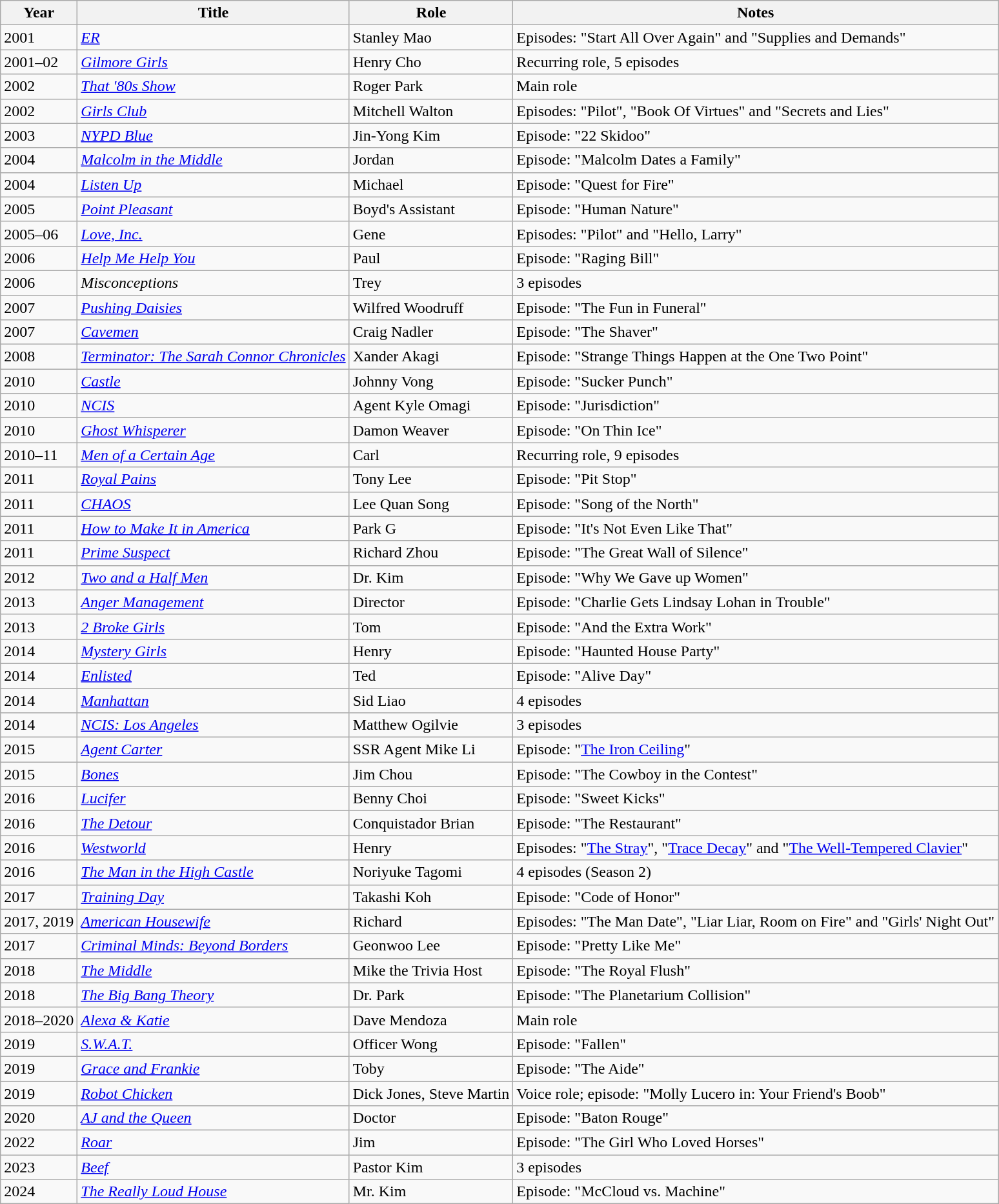<table class="wikitable sortable">
<tr>
<th>Year</th>
<th>Title</th>
<th>Role</th>
<th>Notes</th>
</tr>
<tr>
<td>2001</td>
<td><em><a href='#'>ER</a></em></td>
<td>Stanley Mao</td>
<td>Episodes: "Start All Over Again" and "Supplies and Demands"</td>
</tr>
<tr>
<td>2001–02</td>
<td><em><a href='#'>Gilmore Girls</a></em></td>
<td>Henry Cho</td>
<td>Recurring role, 5 episodes</td>
</tr>
<tr>
<td>2002</td>
<td><em><a href='#'>That '80s Show</a></em></td>
<td>Roger Park</td>
<td>Main role</td>
</tr>
<tr>
<td>2002</td>
<td><em><a href='#'>Girls Club</a></em></td>
<td>Mitchell Walton</td>
<td>Episodes: "Pilot", "Book Of Virtues" and "Secrets and Lies"</td>
</tr>
<tr>
<td>2003</td>
<td><em><a href='#'>NYPD Blue</a></em></td>
<td>Jin-Yong Kim</td>
<td>Episode: "22 Skidoo"</td>
</tr>
<tr>
<td>2004</td>
<td><em><a href='#'>Malcolm in the Middle</a></em></td>
<td>Jordan</td>
<td>Episode: "Malcolm Dates a Family"</td>
</tr>
<tr>
<td>2004</td>
<td><em><a href='#'>Listen Up</a></em></td>
<td>Michael</td>
<td>Episode: "Quest for Fire"</td>
</tr>
<tr>
<td>2005</td>
<td><em><a href='#'>Point Pleasant</a></em></td>
<td>Boyd's Assistant</td>
<td>Episode: "Human Nature"</td>
</tr>
<tr>
<td>2005–06</td>
<td><em><a href='#'>Love, Inc.</a></em></td>
<td>Gene</td>
<td>Episodes: "Pilot" and "Hello, Larry"</td>
</tr>
<tr>
<td>2006</td>
<td><em><a href='#'>Help Me Help You</a></em></td>
<td>Paul</td>
<td>Episode: "Raging Bill"</td>
</tr>
<tr>
<td>2006</td>
<td><em>Misconceptions</em></td>
<td>Trey</td>
<td>3 episodes</td>
</tr>
<tr>
<td>2007</td>
<td><em><a href='#'>Pushing Daisies</a></em></td>
<td>Wilfred Woodruff</td>
<td>Episode: "The Fun in Funeral"</td>
</tr>
<tr>
<td>2007</td>
<td><em><a href='#'>Cavemen</a></em></td>
<td>Craig Nadler</td>
<td>Episode: "The Shaver"</td>
</tr>
<tr>
<td>2008</td>
<td><em><a href='#'>Terminator: The Sarah Connor Chronicles</a></em></td>
<td>Xander Akagi</td>
<td>Episode: "Strange Things Happen at the One Two Point"</td>
</tr>
<tr>
<td>2010</td>
<td><em><a href='#'>Castle</a></em></td>
<td>Johnny Vong</td>
<td>Episode: "Sucker Punch"</td>
</tr>
<tr>
<td>2010</td>
<td><em><a href='#'>NCIS</a></em></td>
<td>Agent Kyle Omagi</td>
<td>Episode: "Jurisdiction"</td>
</tr>
<tr>
<td>2010</td>
<td><em><a href='#'>Ghost Whisperer</a></em></td>
<td>Damon Weaver</td>
<td>Episode: "On Thin Ice"</td>
</tr>
<tr>
<td>2010–11</td>
<td><em><a href='#'>Men of a Certain Age</a></em></td>
<td>Carl</td>
<td>Recurring role, 9 episodes</td>
</tr>
<tr>
<td>2011</td>
<td><em><a href='#'>Royal Pains</a></em></td>
<td>Tony Lee</td>
<td>Episode: "Pit Stop"</td>
</tr>
<tr>
<td>2011</td>
<td><em><a href='#'>CHAOS</a></em></td>
<td>Lee Quan Song</td>
<td>Episode: "Song of the North"</td>
</tr>
<tr>
<td>2011</td>
<td><em><a href='#'>How to Make It in America</a></em></td>
<td>Park G</td>
<td>Episode: "It's Not Even Like That"</td>
</tr>
<tr>
<td>2011</td>
<td><em><a href='#'>Prime Suspect</a></em></td>
<td>Richard Zhou</td>
<td>Episode: "The Great Wall of Silence"</td>
</tr>
<tr>
<td>2012</td>
<td><em><a href='#'>Two and a Half Men</a></em></td>
<td>Dr. Kim</td>
<td>Episode: "Why We Gave up Women"</td>
</tr>
<tr>
<td>2013</td>
<td><em><a href='#'>Anger Management</a></em></td>
<td>Director</td>
<td>Episode: "Charlie Gets Lindsay Lohan in Trouble"</td>
</tr>
<tr>
<td>2013</td>
<td><em><a href='#'>2 Broke Girls</a></em></td>
<td>Tom</td>
<td>Episode: "And the Extra Work"</td>
</tr>
<tr>
<td>2014</td>
<td><em><a href='#'>Mystery Girls</a></em></td>
<td>Henry</td>
<td>Episode: "Haunted House Party"</td>
</tr>
<tr>
<td>2014</td>
<td><em><a href='#'>Enlisted</a></em></td>
<td>Ted</td>
<td>Episode: "Alive Day"</td>
</tr>
<tr>
<td>2014</td>
<td><em><a href='#'>Manhattan</a></em></td>
<td>Sid Liao</td>
<td>4 episodes</td>
</tr>
<tr>
<td>2014</td>
<td><em><a href='#'>NCIS: Los Angeles</a></em></td>
<td>Matthew Ogilvie</td>
<td>3 episodes</td>
</tr>
<tr>
<td>2015</td>
<td><em><a href='#'>Agent Carter</a></em></td>
<td>SSR Agent Mike Li</td>
<td>Episode: "<a href='#'>The Iron Ceiling</a>"</td>
</tr>
<tr>
<td>2015</td>
<td><em><a href='#'>Bones</a></em></td>
<td>Jim Chou</td>
<td>Episode: "The Cowboy in the Contest"</td>
</tr>
<tr>
<td>2016</td>
<td><em><a href='#'>Lucifer</a></em></td>
<td>Benny Choi</td>
<td>Episode: "Sweet Kicks"</td>
</tr>
<tr>
<td>2016</td>
<td><em><a href='#'>The Detour</a></em></td>
<td>Conquistador Brian</td>
<td>Episode: "The Restaurant"</td>
</tr>
<tr>
<td>2016</td>
<td><em><a href='#'>Westworld</a></em></td>
<td>Henry</td>
<td>Episodes: "<a href='#'>The Stray</a>", "<a href='#'>Trace Decay</a>" and "<a href='#'>The Well-Tempered Clavier</a>"</td>
</tr>
<tr>
<td>2016</td>
<td><em><a href='#'>The Man in the High Castle</a></em></td>
<td>Noriyuke Tagomi</td>
<td>4 episodes (Season 2)</td>
</tr>
<tr>
<td>2017</td>
<td><em><a href='#'>Training Day</a></em></td>
<td>Takashi Koh</td>
<td>Episode: "Code of Honor"</td>
</tr>
<tr>
<td>2017, 2019</td>
<td><em><a href='#'>American Housewife</a></em></td>
<td>Richard</td>
<td>Episodes: "The Man Date", "Liar Liar, Room on Fire" and "Girls' Night Out"</td>
</tr>
<tr>
<td>2017</td>
<td><em><a href='#'>Criminal Minds: Beyond Borders</a></em></td>
<td>Geonwoo Lee</td>
<td>Episode: "Pretty Like Me"</td>
</tr>
<tr>
<td>2018</td>
<td><em><a href='#'>The Middle</a></em></td>
<td>Mike the Trivia Host</td>
<td>Episode: "The Royal Flush"</td>
</tr>
<tr>
<td>2018</td>
<td><em><a href='#'>The Big Bang Theory</a></em></td>
<td>Dr. Park</td>
<td>Episode: "The Planetarium Collision"</td>
</tr>
<tr>
<td>2018–2020</td>
<td><em><a href='#'>Alexa & Katie</a></em></td>
<td>Dave Mendoza</td>
<td>Main role</td>
</tr>
<tr>
<td>2019</td>
<td><em><a href='#'>S.W.A.T.</a></em></td>
<td>Officer Wong</td>
<td>Episode: "Fallen"</td>
</tr>
<tr>
<td>2019</td>
<td><em><a href='#'>Grace and Frankie</a></em></td>
<td>Toby</td>
<td>Episode: "The Aide"</td>
</tr>
<tr>
<td>2019</td>
<td><em><a href='#'>Robot Chicken</a></em></td>
<td>Dick Jones, Steve Martin</td>
<td>Voice role; episode: "Molly Lucero in: Your Friend's Boob"</td>
</tr>
<tr>
<td>2020</td>
<td><em><a href='#'>AJ and the Queen</a></em></td>
<td>Doctor</td>
<td>Episode: "Baton Rouge"</td>
</tr>
<tr>
<td>2022</td>
<td><em><a href='#'>Roar</a></em></td>
<td>Jim</td>
<td>Episode: "The Girl Who Loved Horses"</td>
</tr>
<tr>
<td>2023</td>
<td><em><a href='#'>Beef</a></em></td>
<td>Pastor Kim</td>
<td>3 episodes</td>
</tr>
<tr>
<td>2024</td>
<td><em><a href='#'>The Really Loud House</a></em></td>
<td>Mr. Kim</td>
<td>Episode: "McCloud vs. Machine"</td>
</tr>
</table>
